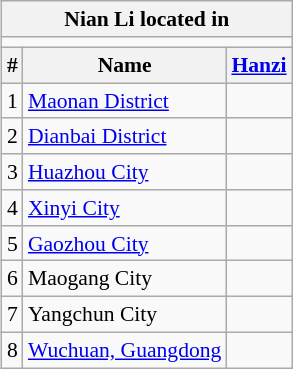<table class="wikitable"  style="font-size:90%;" align=right>
<tr>
<th colspan="7" align="right">Nian Li located in</th>
</tr>
<tr>
<td colspan="3" align="center"></td>
</tr>
<tr>
<th>#</th>
<th>Name</th>
<th><a href='#'>Hanzi</a></th>
</tr>
<tr --------->
<td>1</td>
<td><a href='#'>Maonan District</a></td>
<td></td>
</tr>
<tr --------->
<td>2</td>
<td><a href='#'>Dianbai District</a></td>
<td></td>
</tr>
<tr --------->
<td>3</td>
<td><a href='#'>Huazhou City</a></td>
<td></td>
</tr>
<tr --------->
<td>4</td>
<td><a href='#'>Xinyi City</a></td>
<td></td>
</tr>
<tr --------->
<td>5</td>
<td><a href='#'>Gaozhou City</a></td>
<td></td>
</tr>
<tr --------->
<td>6</td>
<td Maogang>Maogang City</td>
<td></td>
</tr>
<tr --------->
<td>7</td>
<td Yangchun>Yangchun City</td>
<td></td>
</tr>
<tr --------->
<td>8</td>
<td><a href='#'>Wuchuan, Guangdong</a></td>
<td></td>
</tr>
</table>
